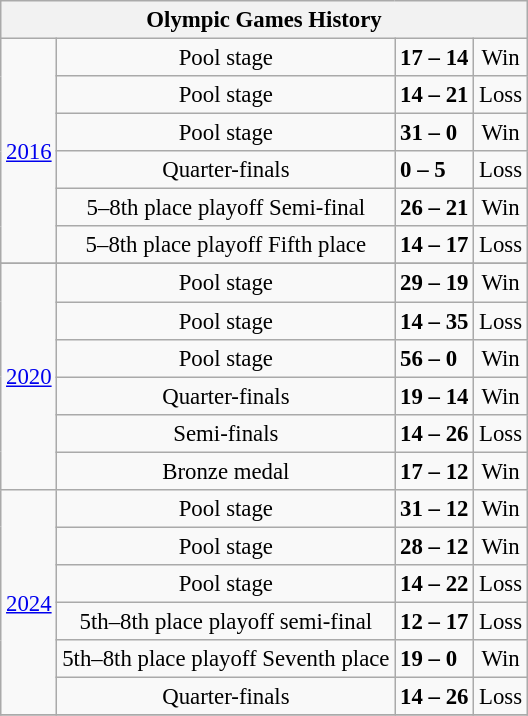<table class="wikitable" style="text-align: center;font-size:95%;">
<tr>
<th colspan=4>Olympic Games History</th>
</tr>
<tr>
<td rowspan=6><a href='#'>2016</a></td>
<td>Pool stage</td>
<td align="left"> <strong>17 – 14</strong> </td>
<td>Win</td>
</tr>
<tr>
<td>Pool stage</td>
<td align="left"> <strong>14 – 21</strong> </td>
<td>Loss</td>
</tr>
<tr>
<td>Pool stage</td>
<td align="left"> <strong>31 – 0</strong> </td>
<td>Win</td>
</tr>
<tr>
<td>Quarter-finals</td>
<td align="left"> <strong>0 – 5</strong> </td>
<td>Loss</td>
</tr>
<tr>
<td>5–8th place playoff Semi-final</td>
<td align="left"> <strong>26 – 21</strong> </td>
<td>Win</td>
</tr>
<tr>
<td>5–8th place playoff Fifth place</td>
<td align="left"> <strong>14 – 17</strong> </td>
<td>Loss</td>
</tr>
<tr>
</tr>
<tr>
<td rowspan=6><a href='#'>2020</a></td>
<td>Pool stage</td>
<td align="left"> <strong>29 – 19</strong> </td>
<td>Win</td>
</tr>
<tr>
<td>Pool stage</td>
<td align="left"> <strong>14 – 35</strong> </td>
<td>Loss</td>
</tr>
<tr>
<td>Pool stage</td>
<td align="left"> <strong>56 – 0</strong> </td>
<td>Win</td>
</tr>
<tr>
<td>Quarter-finals</td>
<td align="left"> <strong>19 – 14</strong> </td>
<td>Win</td>
</tr>
<tr>
<td>Semi-finals</td>
<td align="left"> <strong>14 – 26</strong> </td>
<td>Loss</td>
</tr>
<tr>
<td>Bronze medal</td>
<td align="left"> <strong>17 – 12</strong> </td>
<td>Win</td>
</tr>
<tr>
<td rowspan=6><a href='#'>2024</a></td>
<td>Pool stage</td>
<td align="left"> <strong>31 – 12</strong> </td>
<td>Win</td>
</tr>
<tr>
<td>Pool stage</td>
<td align="left"> <strong>28 – 12</strong> </td>
<td>Win</td>
</tr>
<tr>
<td>Pool stage</td>
<td align="left"> <strong>14 – 22</strong> </td>
<td>Loss</td>
</tr>
<tr>
<td>5th–8th place playoff semi-final</td>
<td align="left"> <strong>12 – 17</strong> </td>
<td>Loss</td>
</tr>
<tr>
<td>5th–8th place playoff Seventh place</td>
<td align="left"> <strong>19 – 0</strong> </td>
<td>Win</td>
</tr>
<tr>
<td>Quarter-finals</td>
<td align="left"> <strong>14 – 26</strong> </td>
<td>Loss</td>
</tr>
<tr>
</tr>
</table>
